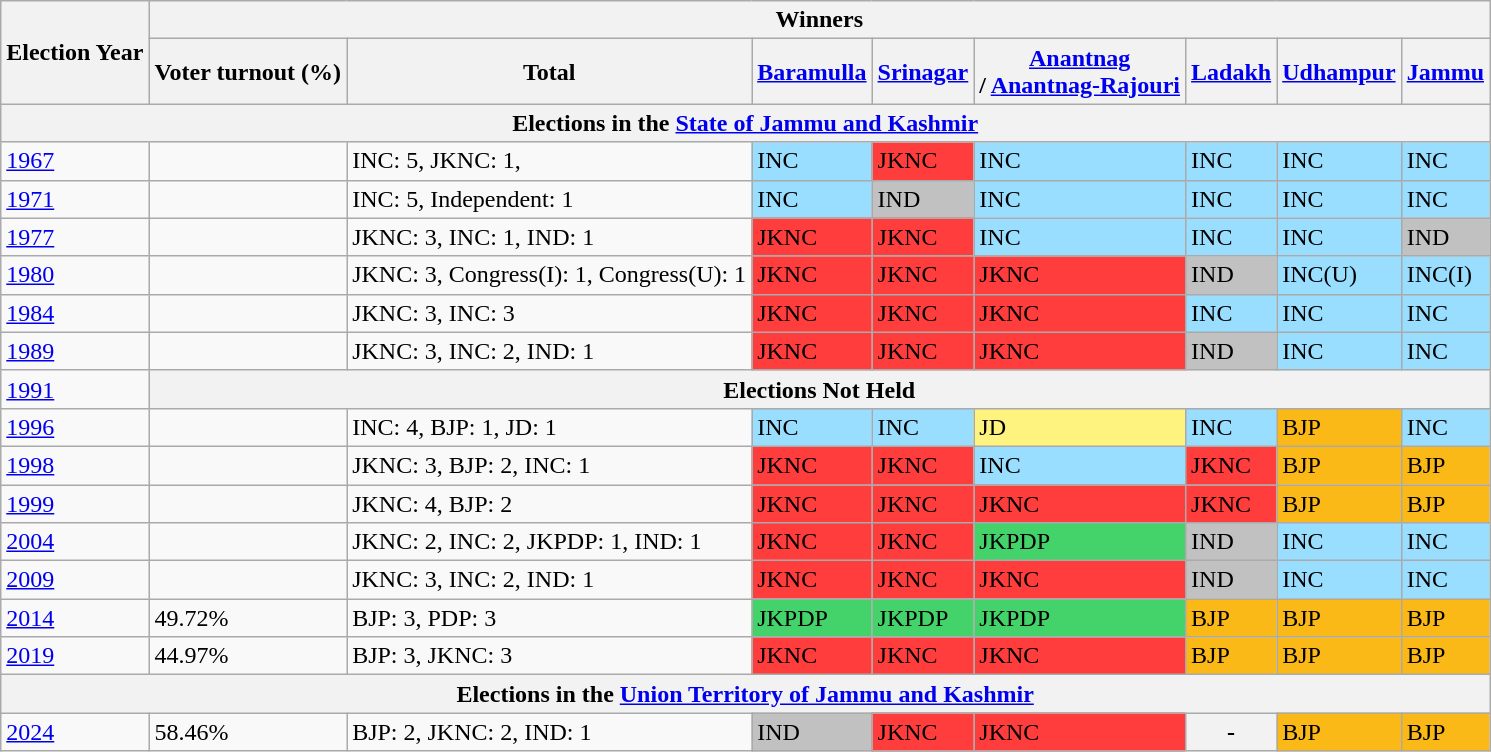<table class="wikitable">
<tr>
<th rowspan="2">Election Year</th>
<th colspan="8">Winners</th>
</tr>
<tr>
<th>Voter turnout (%)</th>
<th>Total</th>
<th><a href='#'>Baramulla</a></th>
<th><a href='#'>Srinagar</a></th>
<th><a href='#'>Anantnag</a><br>/
<a href='#'>Anantnag-Rajouri</a></th>
<th><a href='#'>Ladakh</a></th>
<th><a href='#'>Udhampur</a></th>
<th><a href='#'>Jammu</a></th>
</tr>
<tr>
<th colspan="9">Elections in the <a href='#'>State of Jammu and Kashmir</a></th>
</tr>
<tr>
<td><a href='#'>1967</a></td>
<td></td>
<td>INC: 5, JKNC: 1,</td>
<td bgcolor=#99DEFF>INC</td>
<td bgcolor=#FF3D3D>JKNC</td>
<td bgcolor=#99DEFF>INC</td>
<td bgcolor=#99DEFF>INC</td>
<td bgcolor=#99DEFF>INC</td>
<td bgcolor=#99DEFF>INC</td>
</tr>
<tr>
<td><a href='#'>1971</a></td>
<td></td>
<td>INC: 5, Independent: 1</td>
<td bgcolor=#99DEFF>INC</td>
<td bgcolor=#C1C1C1>IND</td>
<td bgcolor=#99DEFF>INC</td>
<td bgcolor=#99DEFF>INC</td>
<td bgcolor=#99DEFF>INC</td>
<td bgcolor=#99DEFF>INC</td>
</tr>
<tr>
<td><a href='#'>1977</a></td>
<td></td>
<td>JKNC: 3, INC: 1, IND: 1</td>
<td bgcolor=#FF3D3D>JKNC</td>
<td bgcolor=#FF3D3D>JKNC</td>
<td bgcolor=#99DEFF>INC</td>
<td bgcolor=#99DEFF>INC</td>
<td bgcolor=#99DEFF>INC</td>
<td bgcolor=#C1C1C1>IND</td>
</tr>
<tr>
<td><a href='#'>1980</a></td>
<td></td>
<td>JKNC: 3, Congress(I): 1, Congress(U): 1</td>
<td bgcolor=#FF3D3D>JKNC</td>
<td bgcolor=#FF3D3D>JKNC</td>
<td bgcolor=#FF3D3D>JKNC</td>
<td bgcolor=#C1C1C1>IND</td>
<td bgcolor=#99DEFF>INC(U)</td>
<td bgcolor=#99DEFF>INC(I)</td>
</tr>
<tr>
<td><a href='#'>1984</a></td>
<td></td>
<td>JKNC: 3, INC: 3</td>
<td bgcolor=#FF3D3D>JKNC</td>
<td bgcolor=#FF3D3D>JKNC</td>
<td bgcolor=#FF3D3D>JKNC</td>
<td bgcolor=#99DEFF>INC</td>
<td bgcolor=#99DEFF>INC</td>
<td bgcolor=#99DEFF>INC</td>
</tr>
<tr>
<td><a href='#'>1989</a></td>
<td></td>
<td>JKNC: 3, INC: 2, IND: 1</td>
<td bgcolor=#FF3D3D>JKNC</td>
<td bgcolor=#FF3D3D>JKNC</td>
<td bgcolor=#FF3D3D>JKNC</td>
<td bgcolor=#C1C1C1>IND</td>
<td bgcolor=#99DEFF>INC</td>
<td bgcolor=#99DEFF>INC</td>
</tr>
<tr>
<td><a href='#'>1991</a></td>
<th colspan="8">Elections Not Held</th>
</tr>
<tr>
<td><a href='#'>1996</a></td>
<td></td>
<td>INC: 4, BJP: 1, JD: 1</td>
<td bgcolor=#99DEFF>INC</td>
<td bgcolor=#99DEFF>INC</td>
<td bgcolor=#FFF37F>JD</td>
<td bgcolor=#99DEFF>INC</td>
<td bgcolor=#FBB917>BJP</td>
<td bgcolor=#99DEFF>INC</td>
</tr>
<tr>
<td><a href='#'>1998</a></td>
<td></td>
<td>JKNC: 3, BJP: 2, INC: 1</td>
<td bgcolor=#FF3D3D>JKNC</td>
<td bgcolor=#FF3D3D>JKNC</td>
<td bgcolor=#99DEFF>INC</td>
<td bgcolor=#FF3D3D>JKNC</td>
<td bgcolor=#FBB917>BJP</td>
<td bgcolor=#FBB917>BJP</td>
</tr>
<tr>
<td><a href='#'>1999</a></td>
<td></td>
<td>JKNC: 4, BJP: 2</td>
<td bgcolor=#FF3D3D>JKNC</td>
<td bgcolor=#FF3D3D>JKNC</td>
<td bgcolor=#FF3D3D>JKNC</td>
<td bgcolor=#FF3D3D>JKNC</td>
<td bgcolor=#FBB917>BJP</td>
<td bgcolor=#FBB917>BJP</td>
</tr>
<tr>
<td><a href='#'>2004</a></td>
<td></td>
<td>JKNC: 2, INC: 2, JKPDP: 1, IND: 1</td>
<td bgcolor=#FF3D3D>JKNC</td>
<td bgcolor=#FF3D3D>JKNC</td>
<td bgcolor=#44D26A>JKPDP</td>
<td bgcolor=#C1C1C1>IND</td>
<td bgcolor=#99DEFF>INC</td>
<td bgcolor=#99DEFF>INC</td>
</tr>
<tr>
<td><a href='#'>2009</a></td>
<td></td>
<td>JKNC: 3, INC: 2, IND: 1</td>
<td bgcolor=#FF3D3D>JKNC</td>
<td bgcolor=#FF3D3D>JKNC</td>
<td bgcolor=#FF3D3D>JKNC</td>
<td bgcolor=#C1C1C1>IND</td>
<td bgcolor=#99DEFF>INC</td>
<td bgcolor=#99DEFF>INC</td>
</tr>
<tr>
<td><a href='#'>2014</a></td>
<td>49.72%</td>
<td>BJP: 3, PDP: 3</td>
<td bgcolor=#44D26A>JKPDP</td>
<td bgcolor=#44D26A>JKPDP</td>
<td bgcolor=#44D26A>JKPDP</td>
<td bgcolor=#FBB917>BJP</td>
<td bgcolor=#FBB917>BJP</td>
<td bgcolor=#FBB917>BJP</td>
</tr>
<tr>
<td><a href='#'>2019</a></td>
<td>44.97%</td>
<td>BJP: 3, JKNC: 3</td>
<td bgcolor=#FF3D3D>JKNC</td>
<td bgcolor=#FF3D3D>JKNC</td>
<td bgcolor=#FF3D3D>JKNC</td>
<td bgcolor=#FBB917>BJP</td>
<td bgcolor=#FBB917>BJP</td>
<td bgcolor=#FBB917>BJP</td>
</tr>
<tr>
<th colspan="9">Elections in the <a href='#'>Union Territory of Jammu and Kashmir</a></th>
</tr>
<tr>
<td><a href='#'>2024</a></td>
<td>58.46%</td>
<td>BJP: 2, JKNC: 2, IND: 1</td>
<td bgcolor=#C1C1C1>IND</td>
<td bgcolor=#FF3D3D>JKNC</td>
<td bgcolor=#FF3D3D>JKNC</td>
<th>-</th>
<td bgcolor=#FBB917>BJP</td>
<td bgcolor=#FBB917>BJP</td>
</tr>
</table>
